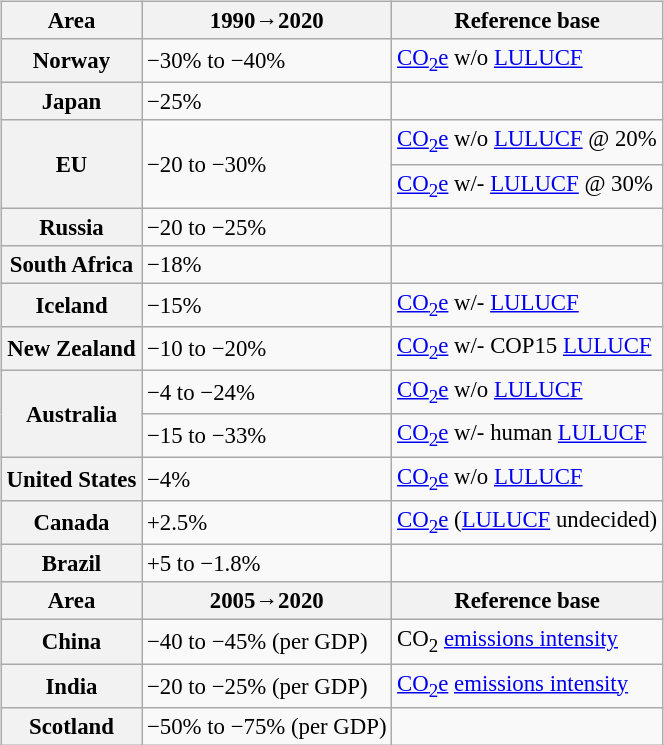<table class="wikitable" style="float:right; margin-left:1em; font-size:95%;">
<tr>
<th>Area</th>
<th>1990→2020</th>
<th>Reference base</th>
</tr>
<tr>
<th>Norway</th>
<td>−30% to −40%</td>
<td><a href='#'>CO<sub>2</sub>e</a> w/o <a href='#'>LULUCF</a></td>
</tr>
<tr>
<th>Japan</th>
<td>−25%</td>
<td></td>
</tr>
<tr>
<th rowspan=2>EU</th>
<td rowspan=2>−20 to −30%</td>
<td><a href='#'>CO<sub>2</sub>e</a> w/o <a href='#'>LULUCF</a> @ 20%</td>
</tr>
<tr>
<td><a href='#'>CO<sub>2</sub>e</a> w/- <a href='#'>LULUCF</a> @ 30%</td>
</tr>
<tr>
<th>Russia</th>
<td>−20 to −25%</td>
<td></td>
</tr>
<tr>
<th>South Africa</th>
<td>−18%</td>
<td></td>
</tr>
<tr>
<th>Iceland</th>
<td>−15%</td>
<td><a href='#'>CO<sub>2</sub>e</a> w/- <a href='#'>LULUCF</a></td>
</tr>
<tr>
<th>New Zealand</th>
<td>−10 to −20%</td>
<td><a href='#'>CO<sub>2</sub>e</a> w/-  COP15 <a href='#'>LULUCF</a></td>
</tr>
<tr>
<th rowspan=2>Australia</th>
<td>−4 to −24%</td>
<td><a href='#'>CO<sub>2</sub>e</a> w/o <a href='#'>LULUCF</a></td>
</tr>
<tr>
<td>−15 to −33%</td>
<td><a href='#'>CO<sub>2</sub>e</a> w/- human <a href='#'>LULUCF</a></td>
</tr>
<tr>
<th>United States</th>
<td>−4%</td>
<td><a href='#'>CO<sub>2</sub>e</a> w/o <a href='#'>LULUCF</a></td>
</tr>
<tr>
<th>Canada</th>
<td>+2.5%</td>
<td><a href='#'>CO<sub>2</sub>e</a> (<a href='#'>LULUCF</a> undecided)</td>
</tr>
<tr>
<th>Brazil</th>
<td>+5 to −1.8%</td>
<td></td>
</tr>
<tr>
<th>Area</th>
<th>2005→2020</th>
<th>Reference base</th>
</tr>
<tr>
<th>China</th>
<td>−40 to −45% (per GDP)</td>
<td>CO<sub>2</sub> <a href='#'>emissions intensity</a></td>
</tr>
<tr>
<th>India</th>
<td>−20 to −25% (per GDP)</td>
<td><a href='#'>CO<sub>2</sub>e</a> <a href='#'>emissions intensity</a></td>
</tr>
<tr>
<th>Scotland</th>
<td>−50% to −75% (per GDP)</td>
</tr>
</table>
